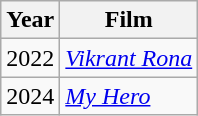<table class="wikitable sortable">
<tr>
<th>Year</th>
<th>Film</th>
</tr>
<tr>
<td>2022</td>
<td><em><a href='#'>Vikrant Rona</a></em></td>
</tr>
<tr>
<td>2024</td>
<td><em><a href='#'>My Hero</a></em></td>
</tr>
</table>
